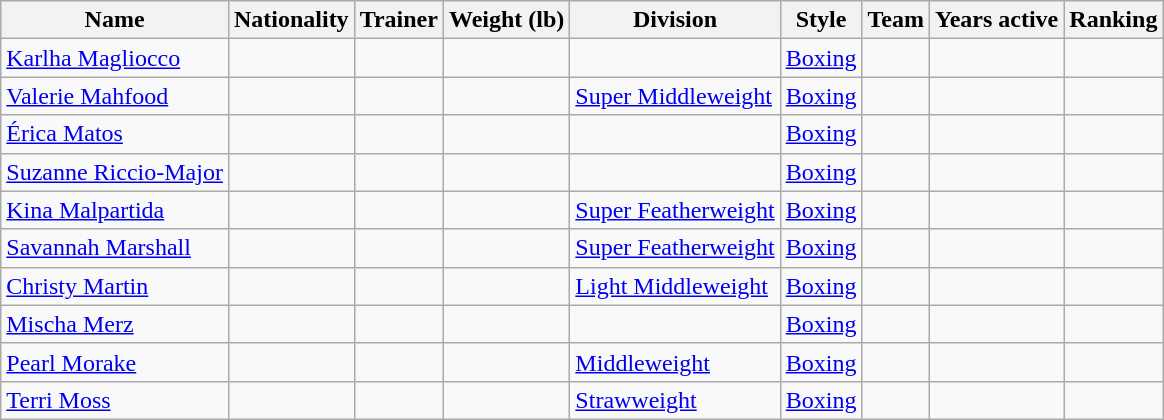<table class="wikitable sortable">
<tr>
<th><strong>Name</strong></th>
<th><strong>Nationality</strong></th>
<th><strong>Trainer</strong></th>
<th><strong>Weight (lb)</strong></th>
<th><strong>Division</strong></th>
<th><strong>Style</strong></th>
<th><strong>Team</strong></th>
<th><strong>Years active</strong></th>
<th><strong>Ranking</strong></th>
</tr>
<tr>
<td><a href='#'>Karlha Magliocco</a></td>
<td></td>
<td></td>
<td></td>
<td></td>
<td><a href='#'>Boxing</a></td>
<td></td>
<td></td>
<td></td>
</tr>
<tr>
<td><a href='#'>Valerie Mahfood</a></td>
<td></td>
<td></td>
<td></td>
<td><a href='#'>Super Middleweight</a></td>
<td><a href='#'>Boxing</a></td>
<td></td>
<td></td>
<td></td>
</tr>
<tr>
<td><a href='#'>Érica Matos</a></td>
<td></td>
<td></td>
<td></td>
<td></td>
<td><a href='#'>Boxing</a></td>
<td></td>
<td></td>
<td></td>
</tr>
<tr>
<td><a href='#'>Suzanne Riccio-Major</a></td>
<td></td>
<td></td>
<td></td>
<td></td>
<td><a href='#'>Boxing</a></td>
<td></td>
<td></td>
<td></td>
</tr>
<tr>
<td><a href='#'>Kina Malpartida</a></td>
<td></td>
<td></td>
<td></td>
<td><a href='#'>Super Featherweight</a></td>
<td><a href='#'>Boxing</a></td>
<td></td>
<td></td>
<td></td>
</tr>
<tr>
<td><a href='#'>Savannah Marshall</a></td>
<td></td>
<td></td>
<td></td>
<td><a href='#'>Super Featherweight</a></td>
<td><a href='#'>Boxing</a></td>
<td></td>
<td></td>
<td></td>
</tr>
<tr>
<td><a href='#'>Christy Martin</a></td>
<td></td>
<td></td>
<td></td>
<td><a href='#'>Light Middleweight</a></td>
<td><a href='#'>Boxing</a></td>
<td></td>
<td></td>
<td></td>
</tr>
<tr>
<td><a href='#'>Mischa Merz</a></td>
<td></td>
<td></td>
<td></td>
<td></td>
<td><a href='#'>Boxing</a></td>
<td></td>
<td></td>
<td></td>
</tr>
<tr>
<td><a href='#'>Pearl Morake</a></td>
<td></td>
<td></td>
<td></td>
<td><a href='#'>Middleweight</a></td>
<td><a href='#'>Boxing</a></td>
<td></td>
<td></td>
<td></td>
</tr>
<tr>
<td><a href='#'>Terri Moss</a></td>
<td></td>
<td></td>
<td></td>
<td><a href='#'>Strawweight</a></td>
<td><a href='#'>Boxing</a></td>
<td></td>
<td></td>
<td></td>
</tr>
</table>
